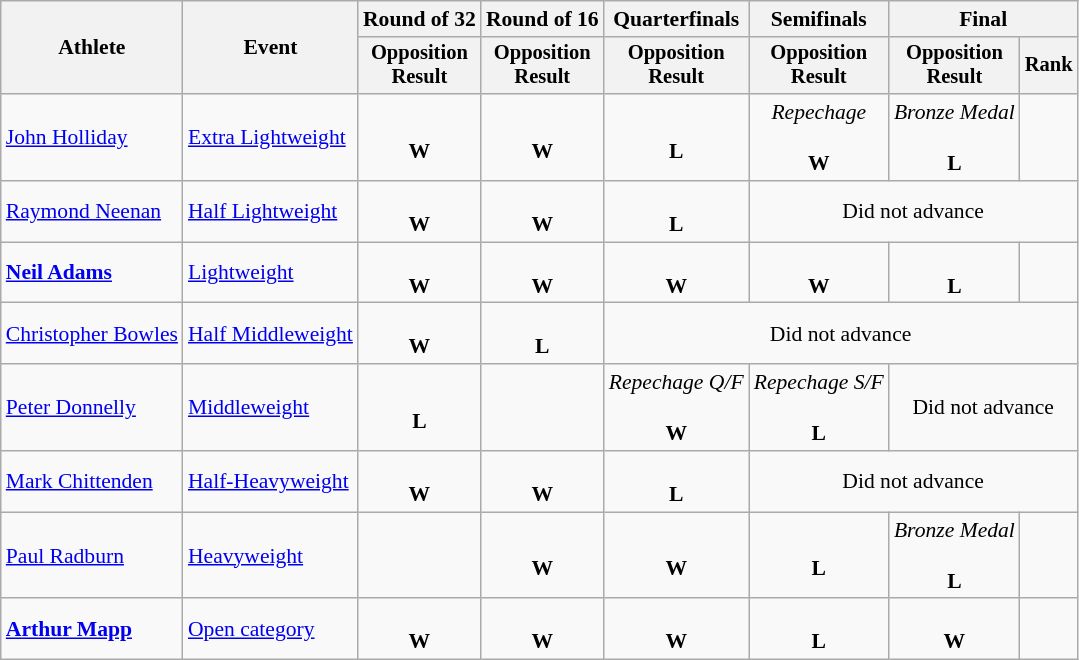<table class="wikitable" style="font-size:90%;">
<tr>
<th rowspan=2>Athlete</th>
<th rowspan=2>Event</th>
<th>Round of 32</th>
<th>Round of 16</th>
<th>Quarterfinals</th>
<th>Semifinals</th>
<th colspan=2>Final</th>
</tr>
<tr style="font-size:95%">
<th>Opposition<br>Result</th>
<th>Opposition<br>Result</th>
<th>Opposition<br>Result</th>
<th>Opposition<br>Result</th>
<th>Opposition<br>Result</th>
<th>Rank</th>
</tr>
<tr align=center>
<td align=left><a href='#'>John Holliday</a></td>
<td align=left><a href='#'>Extra Lightweight</a></td>
<td><br><strong>W</strong></td>
<td><br><strong>W</strong></td>
<td><br><strong>L</strong></td>
<td><em>Repechage</em><br><br><strong>W</strong></td>
<td><em>Bronze Medal</em><br><br><strong>L</strong></td>
<td></td>
</tr>
<tr align=center>
<td align=left><a href='#'>Raymond Neenan</a></td>
<td align=left><a href='#'>Half Lightweight</a></td>
<td><br><strong>W</strong></td>
<td><br><strong>W</strong></td>
<td><br><strong>L</strong></td>
<td colspan="3">Did not advance</td>
</tr>
<tr align=center>
<td align=left><strong><a href='#'>Neil Adams</a></strong></td>
<td align=left><a href='#'>Lightweight</a></td>
<td><br><strong>W</strong></td>
<td><br><strong>W</strong></td>
<td><br><strong>W</strong></td>
<td><br><strong>W</strong></td>
<td><br><strong>L</strong></td>
<td></td>
</tr>
<tr align=center>
<td align=left><a href='#'>Christopher Bowles</a></td>
<td align=left><a href='#'>Half Middleweight</a></td>
<td><br><strong>W</strong></td>
<td><br><strong>L</strong></td>
<td colspan="4">Did not advance</td>
</tr>
<tr align=center>
<td align=left><a href='#'>Peter Donnelly</a></td>
<td align=left><a href='#'>Middleweight</a></td>
<td><br><strong>L</strong></td>
<td></td>
<td><em>Repechage Q/F</em><br><br><strong>W</strong></td>
<td><em>Repechage S/F</em><br><br><strong>L</strong></td>
<td colspan="2">Did not advance</td>
</tr>
<tr align=center>
<td align=left><a href='#'>Mark Chittenden</a></td>
<td align=left><a href='#'>Half-Heavyweight</a></td>
<td><br><strong>W</strong></td>
<td><br><strong>W</strong></td>
<td><br><strong>L</strong></td>
<td colspan="3">Did not advance</td>
</tr>
<tr align=center>
<td align=left><a href='#'>Paul Radburn</a></td>
<td align=left><a href='#'>Heavyweight</a></td>
<td></td>
<td><br><strong>W</strong></td>
<td><br><strong>W</strong></td>
<td><br><strong>L</strong></td>
<td><em>Bronze Medal</em><br><br><strong>L</strong></td>
<td></td>
</tr>
<tr align=center>
<td align=left><strong><a href='#'>Arthur Mapp</a></strong></td>
<td align=left><a href='#'>Open category</a></td>
<td><br><strong>W</strong></td>
<td><br><strong>W</strong></td>
<td><br><strong>W</strong></td>
<td><br><strong>L</strong></td>
<td><br><strong>W</strong></td>
<td></td>
</tr>
</table>
